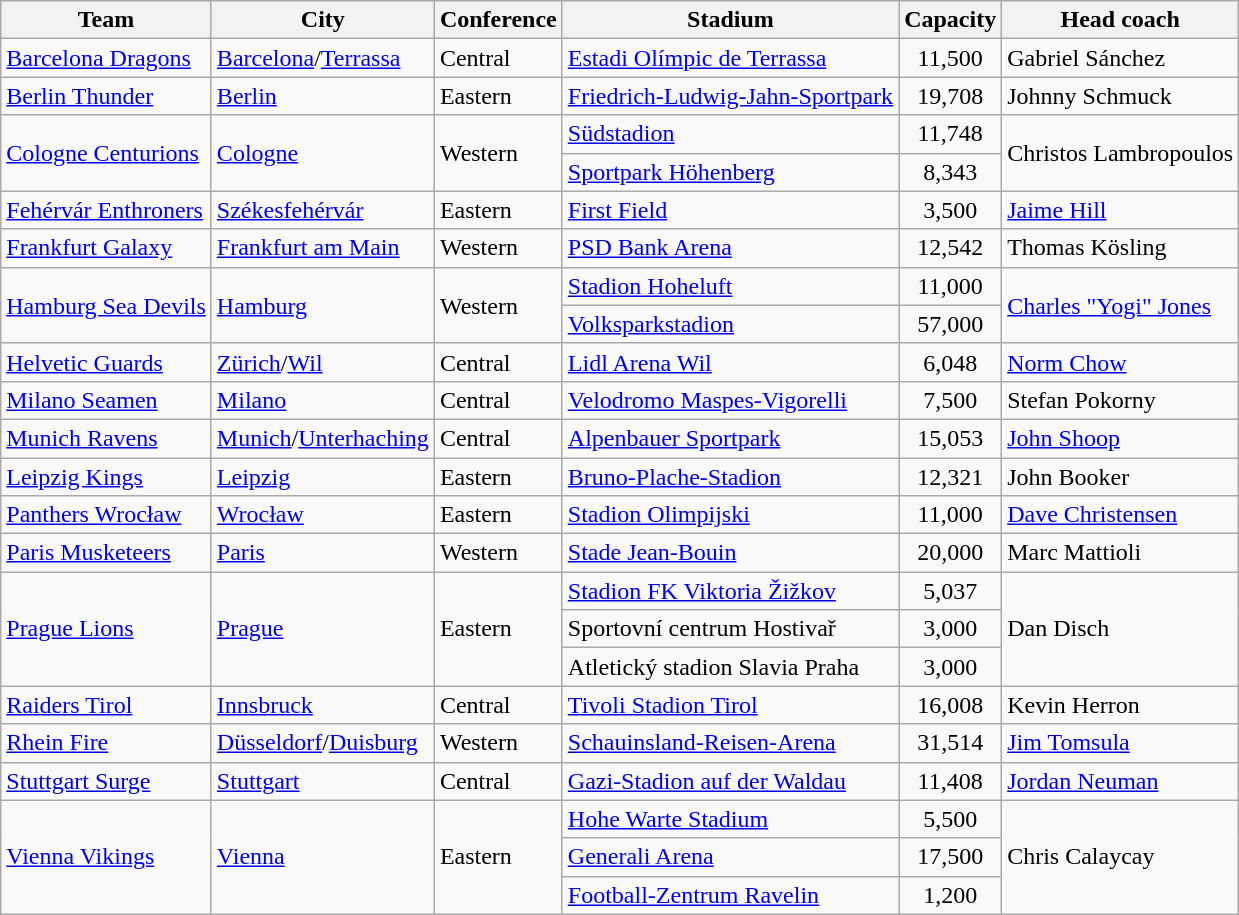<table class="wikitable sortable">
<tr>
<th>Team</th>
<th>City</th>
<th>Conference</th>
<th>Stadium</th>
<th>Capacity</th>
<th>Head coach</th>
</tr>
<tr>
<td><a href='#'>Barcelona Dragons</a></td>
<td> <a href='#'>Barcelona</a>/<a href='#'>Terrassa</a></td>
<td>Central</td>
<td><a href='#'>Estadi Olímpic de Terrassa</a></td>
<td align=center>11,500</td>
<td> Gabriel Sánchez</td>
</tr>
<tr>
<td><a href='#'>Berlin Thunder</a></td>
<td> <a href='#'>Berlin</a></td>
<td>Eastern</td>
<td><a href='#'>Friedrich-Ludwig-Jahn-Sportpark</a></td>
<td align=center>19,708</td>
<td> Johnny Schmuck</td>
</tr>
<tr>
<td rowspan="2"><a href='#'>Cologne Centurions</a></td>
<td rowspan="2"> <a href='#'>Cologne</a></td>
<td rowspan="2">Western</td>
<td><a href='#'>Südstadion</a></td>
<td align=center>11,748</td>
<td rowspan="2"> Christos Lambropoulos</td>
</tr>
<tr>
<td><a href='#'>Sportpark Höhenberg</a></td>
<td align=center>8,343</td>
</tr>
<tr>
<td><a href='#'>Fehérvár Enthroners</a></td>
<td> <a href='#'>Székesfehérvár</a></td>
<td>Eastern</td>
<td><a href='#'>First Field</a></td>
<td align=center>3,500</td>
<td> <a href='#'>Jaime Hill</a></td>
</tr>
<tr>
<td><a href='#'>Frankfurt Galaxy</a></td>
<td> <a href='#'>Frankfurt am Main</a></td>
<td>Western</td>
<td><a href='#'>PSD Bank Arena</a></td>
<td align=center>12,542</td>
<td> Thomas Kösling</td>
</tr>
<tr>
<td rowspan="2"><a href='#'>Hamburg Sea Devils</a></td>
<td rowspan="2"> <a href='#'>Hamburg</a></td>
<td rowspan="2">Western</td>
<td><a href='#'>Stadion Hoheluft</a></td>
<td align=center>11,000</td>
<td rowspan="2"> <a href='#'>Charles "Yogi" Jones</a></td>
</tr>
<tr>
<td><a href='#'>Volksparkstadion</a></td>
<td align=center>57,000</td>
</tr>
<tr>
<td><a href='#'>Helvetic Guards</a></td>
<td> <a href='#'>Zürich</a>/<a href='#'>Wil</a></td>
<td>Central</td>
<td><a href='#'>Lidl Arena Wil</a></td>
<td align=center>6,048</td>
<td> <a href='#'>Norm Chow</a></td>
</tr>
<tr>
<td><a href='#'>Milano Seamen</a></td>
<td> <a href='#'>Milano</a></td>
<td>Central</td>
<td><a href='#'>Velodromo Maspes-Vigorelli</a></td>
<td align=center>7,500</td>
<td> Stefan Pokorny</td>
</tr>
<tr>
<td><a href='#'>Munich Ravens</a></td>
<td> <a href='#'>Munich</a>/<a href='#'>Unterhaching</a></td>
<td>Central</td>
<td><a href='#'>Alpenbauer Sportpark</a></td>
<td align=center>15,053</td>
<td> <a href='#'>John Shoop</a></td>
</tr>
<tr>
<td><a href='#'>Leipzig Kings</a></td>
<td> <a href='#'>Leipzig</a></td>
<td>Eastern</td>
<td><a href='#'>Bruno-Plache-Stadion</a></td>
<td align=center>12,321</td>
<td> John Booker</td>
</tr>
<tr>
<td><a href='#'>Panthers Wrocław</a></td>
<td> <a href='#'>Wrocław</a></td>
<td>Eastern</td>
<td><a href='#'>Stadion Olimpijski</a></td>
<td align=center>11,000</td>
<td> <a href='#'>Dave Christensen</a></td>
</tr>
<tr>
<td><a href='#'>Paris Musketeers</a></td>
<td> <a href='#'>Paris</a></td>
<td>Western</td>
<td><a href='#'>Stade Jean-Bouin</a></td>
<td align=center>20,000</td>
<td> Marc Mattioli</td>
</tr>
<tr>
<td rowspan="3"><a href='#'>Prague Lions</a></td>
<td rowspan="3"> <a href='#'>Prague</a></td>
<td rowspan="3">Eastern</td>
<td><a href='#'>Stadion FK Viktoria Žižkov</a></td>
<td align=center>5,037</td>
<td rowspan="3"> Dan Disch</td>
</tr>
<tr>
<td>Sportovní centrum Hostivař</td>
<td align=center>3,000</td>
</tr>
<tr>
<td>Atletický stadion Slavia Praha</td>
<td align=center>3,000</td>
</tr>
<tr>
<td><a href='#'>Raiders Tirol</a></td>
<td> <a href='#'>Innsbruck</a></td>
<td>Central</td>
<td><a href='#'>Tivoli Stadion Tirol</a></td>
<td align=center>16,008</td>
<td> Kevin Herron</td>
</tr>
<tr>
<td><a href='#'>Rhein Fire</a></td>
<td> <a href='#'>Düsseldorf</a>/<a href='#'>Duisburg</a></td>
<td>Western</td>
<td><a href='#'>Schauinsland-Reisen-Arena</a></td>
<td align=center>31,514</td>
<td> <a href='#'>Jim Tomsula</a></td>
</tr>
<tr>
<td><a href='#'>Stuttgart Surge</a></td>
<td> <a href='#'>Stuttgart</a></td>
<td>Central</td>
<td><a href='#'>Gazi-Stadion auf der Waldau</a></td>
<td align=center>11,408</td>
<td> <a href='#'>Jordan Neuman</a></td>
</tr>
<tr>
<td rowspan="3"><a href='#'>Vienna Vikings</a></td>
<td rowspan="3"> <a href='#'>Vienna</a></td>
<td rowspan="3">Eastern</td>
<td><a href='#'>Hohe Warte Stadium</a></td>
<td align=center>5,500</td>
<td rowspan="3"> Chris Calaycay</td>
</tr>
<tr>
<td><a href='#'>Generali Arena</a></td>
<td align=center>17,500</td>
</tr>
<tr>
<td><a href='#'>Football-Zentrum Ravelin</a></td>
<td align=center>1,200</td>
</tr>
</table>
